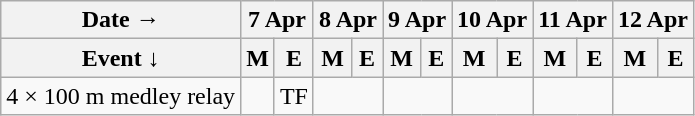<table class="wikitable swimming-schedule floatleft">
<tr>
<th>Date →</th>
<th colspan=2>7 Apr</th>
<th colspan=2>8 Apr</th>
<th colspan=2>9 Apr</th>
<th colspan=2>10 Apr</th>
<th colspan=2>11 Apr</th>
<th colspan=2>12 Apr</th>
</tr>
<tr>
<th>Event ↓</th>
<th>M</th>
<th>E</th>
<th>M</th>
<th>E</th>
<th>M</th>
<th>E</th>
<th>M</th>
<th>E</th>
<th>M</th>
<th>E</th>
<th>M</th>
<th>E</th>
</tr>
<tr>
<td class=event>4 × 100 m medley relay</td>
<td></td>
<td class=timed-final>TF</td>
<td colspan=2></td>
<td colspan=2></td>
<td colspan=2></td>
<td colspan=2></td>
<td colspan=2></td>
</tr>
</table>
